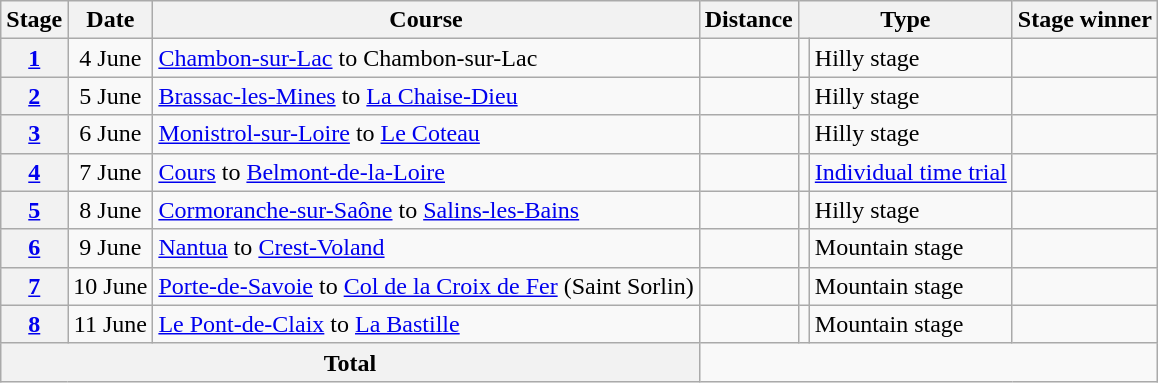<table class="wikitable">
<tr>
<th scope="col">Stage</th>
<th scope="col">Date</th>
<th scope="col">Course</th>
<th scope="col">Distance</th>
<th scope="col" colspan="2">Type</th>
<th scope="col">Stage winner</th>
</tr>
<tr>
<th scope="row"><a href='#'>1</a></th>
<td style="text-align:center;">4 June</td>
<td><a href='#'>Chambon-sur-Lac</a> to Chambon-sur-Lac</td>
<td style="text-align:center;"></td>
<td></td>
<td>Hilly stage</td>
<td></td>
</tr>
<tr>
<th scope="row"><a href='#'>2</a></th>
<td style="text-align:center;">5 June</td>
<td><a href='#'>Brassac-les-Mines</a> to <a href='#'>La Chaise-Dieu</a></td>
<td style="text-align:center;"></td>
<td></td>
<td>Hilly stage</td>
<td></td>
</tr>
<tr>
<th scope="row"><a href='#'>3</a></th>
<td style="text-align:center;">6 June</td>
<td><a href='#'>Monistrol-sur-Loire</a> to <a href='#'>Le Coteau</a></td>
<td style="text-align:center;"></td>
<td></td>
<td>Hilly stage</td>
<td></td>
</tr>
<tr>
<th scope="row"><a href='#'>4</a></th>
<td style="text-align:center;">7 June</td>
<td><a href='#'>Cours</a> to <a href='#'>Belmont-de-la-Loire</a></td>
<td style="text-align:center;"></td>
<td></td>
<td><a href='#'>Individual time trial</a></td>
<td></td>
</tr>
<tr>
<th scope="row"><a href='#'>5</a></th>
<td style="text-align:center;">8 June</td>
<td><a href='#'>Cormoranche-sur-Saône</a> to <a href='#'>Salins-les-Bains</a></td>
<td style="text-align:center;"></td>
<td></td>
<td>Hilly stage</td>
<td></td>
</tr>
<tr>
<th scope="row"><a href='#'>6</a></th>
<td style="text-align:center;">9 June</td>
<td><a href='#'>Nantua</a> to <a href='#'>Crest-Voland</a></td>
<td style="text-align:center;"></td>
<td></td>
<td>Mountain stage</td>
<td></td>
</tr>
<tr>
<th scope="row"><a href='#'>7</a></th>
<td style="text-align:center;">10 June</td>
<td><a href='#'>Porte-de-Savoie</a> to <a href='#'>Col de la Croix de Fer</a> (Saint Sorlin)</td>
<td style="text-align:center;"></td>
<td></td>
<td>Mountain stage</td>
<td></td>
</tr>
<tr>
<th scope="row"><a href='#'>8</a></th>
<td style="text-align:center;">11 June</td>
<td><a href='#'>Le Pont-de-Claix</a> to <a href='#'>La Bastille</a></td>
<td style="text-align:center;"></td>
<td></td>
<td>Mountain stage</td>
<td></td>
</tr>
<tr>
<th colspan="3">Total</th>
<td colspan="4" style="text-align:center;"></td>
</tr>
</table>
